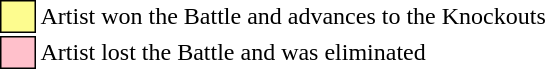<table class="toccolours" style="font-size: 100%">
<tr>
<td style="background:#fdfc8f; border:1px solid black">     </td>
<td>Artist won the Battle and advances to the Knockouts</td>
</tr>
<tr>
<td style="background:pink; border:1px solid black">     </td>
<td>Artist lost the Battle and was eliminated</td>
</tr>
</table>
